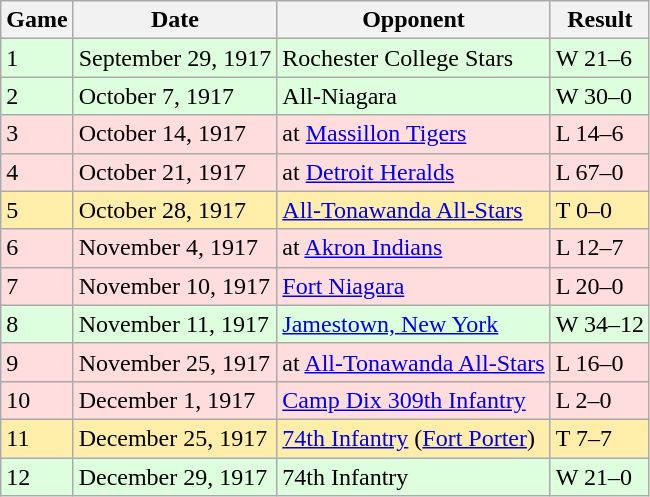<table class="wikitable">
<tr>
<th>Game</th>
<th>Date</th>
<th>Opponent</th>
<th>Result</th>
</tr>
<tr style="background: #ddffdd;">
<td>1</td>
<td>September 29, 1917</td>
<td>Rochester College Stars </td>
<td>W 21–6</td>
</tr>
<tr style="background: #ddffdd;">
<td>2</td>
<td>October 7, 1917</td>
<td>All-Niagara</td>
<td>W 30–0</td>
</tr>
<tr style="background: #ffdddd;">
<td>3</td>
<td>October 14, 1917</td>
<td>at <a href='#'>Massillon Tigers</a></td>
<td>L 14–6</td>
</tr>
<tr style="background: #ffdddd;">
<td>4</td>
<td>October 21, 1917</td>
<td>at <a href='#'>Detroit Heralds</a></td>
<td>L 67–0</td>
</tr>
<tr style="background: #ffeeaa;">
<td>5</td>
<td>October 28, 1917</td>
<td><a href='#'>All-Tonawanda All-Stars</a></td>
<td>T 0–0</td>
</tr>
<tr style="background: #ffdddd;">
<td>6</td>
<td>November 4, 1917</td>
<td>at <a href='#'>Akron Indians</a></td>
<td>L 12–7</td>
</tr>
<tr style="background: #ffdddd;">
<td>7</td>
<td>November 10, 1917</td>
<td><a href='#'>Fort Niagara</a>  </td>
<td>L 20–0</td>
</tr>
<tr style="background: #ddffdd;">
<td>8</td>
<td>November 11, 1917</td>
<td><a href='#'>Jamestown, New York</a></td>
<td>W 34–12</td>
</tr>
<tr style="background: #ffdddd;">
<td>9</td>
<td>November 25, 1917 </td>
<td>at <a href='#'>All-Tonawanda All-Stars</a>  </td>
<td>L 16–0</td>
</tr>
<tr style="background: #ffdddd;">
<td>10</td>
<td>December 1, 1917</td>
<td><a href='#'>Camp Dix 309th Infantry</a></td>
<td>L 2–0</td>
</tr>
<tr style="background: #ffeeaa;">
<td>11</td>
<td>December 25, 1917 </td>
<td><a href='#'>74th Infantry</a> (<a href='#'>Fort Porter</a>)  </td>
<td>T 7–7</td>
</tr>
<tr style="background: #ddffdd;">
<td>12</td>
<td>December 29, 1917 </td>
<td>74th Infantry  </td>
<td>W 21–0</td>
</tr>
</table>
